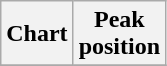<table class="wikitable sortable plainrowheaders" style="text-align:center">
<tr>
<th scope="col">Chart</th>
<th scope="col">Peak<br>position</th>
</tr>
<tr>
</tr>
</table>
